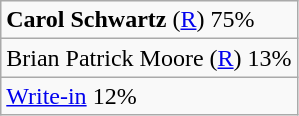<table class="wikitable">
<tr>
<td><strong>Carol Schwartz</strong> (<a href='#'>R</a>) 75%</td>
</tr>
<tr>
<td>Brian Patrick Moore (<a href='#'>R</a>) 13%</td>
</tr>
<tr>
<td><a href='#'>Write-in</a> 12%</td>
</tr>
</table>
